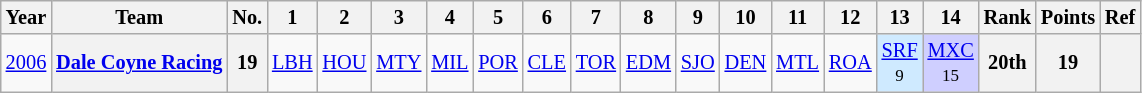<table class="wikitable" style="text-align:center; font-size:85%">
<tr>
<th>Year</th>
<th>Team</th>
<th>No.</th>
<th>1</th>
<th>2</th>
<th>3</th>
<th>4</th>
<th>5</th>
<th>6</th>
<th>7</th>
<th>8</th>
<th>9</th>
<th>10</th>
<th>11</th>
<th>12</th>
<th>13</th>
<th>14</th>
<th>Rank</th>
<th>Points</th>
<th>Ref</th>
</tr>
<tr>
<td><a href='#'>2006</a></td>
<th><a href='#'>Dale Coyne Racing</a></th>
<th>19</th>
<td><a href='#'>LBH</a></td>
<td><a href='#'>HOU</a></td>
<td><a href='#'>MTY</a></td>
<td><a href='#'>MIL</a></td>
<td><a href='#'>POR</a></td>
<td><a href='#'>CLE</a></td>
<td><a href='#'>TOR</a></td>
<td><a href='#'>EDM</a></td>
<td><a href='#'>SJO</a></td>
<td><a href='#'>DEN</a></td>
<td><a href='#'>MTL</a></td>
<td><a href='#'>ROA</a></td>
<td style="background:#CFEAFF;"><a href='#'>SRF</a><br><small>9</small></td>
<td style="background:#CFCFFF;"><a href='#'>MXC</a><br><small>15</small></td>
<th>20th</th>
<th>19</th>
<th></th>
</tr>
</table>
